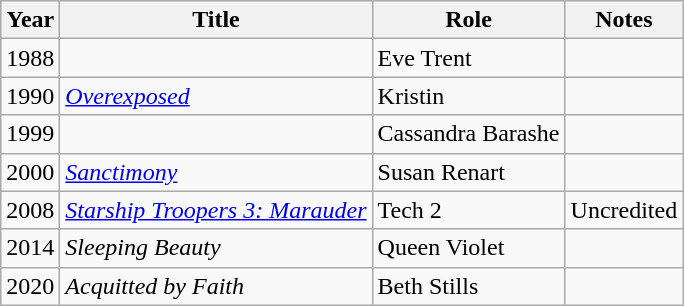<table class="wikitable sortable">
<tr>
<th>Year</th>
<th>Title</th>
<th>Role</th>
<th class="unsortable">Notes</th>
</tr>
<tr>
<td>1988</td>
<td><em></em></td>
<td>Eve Trent</td>
<td></td>
</tr>
<tr>
<td>1990</td>
<td><em><a href='#'>Overexposed</a></em></td>
<td>Kristin</td>
<td></td>
</tr>
<tr>
<td>1999</td>
<td><em></em></td>
<td>Cassandra Barashe</td>
<td></td>
</tr>
<tr>
<td>2000</td>
<td><em><a href='#'>Sanctimony</a></em></td>
<td>Susan Renart</td>
<td></td>
</tr>
<tr>
<td>2008</td>
<td><em><a href='#'>Starship Troopers 3: Marauder</a></em></td>
<td>Tech 2</td>
<td>Uncredited</td>
</tr>
<tr>
<td>2014</td>
<td><em>Sleeping Beauty</em></td>
<td>Queen Violet</td>
<td></td>
</tr>
<tr>
<td>2020</td>
<td><em>Acquitted by Faith</em></td>
<td>Beth Stills</td>
<td></td>
</tr>
</table>
